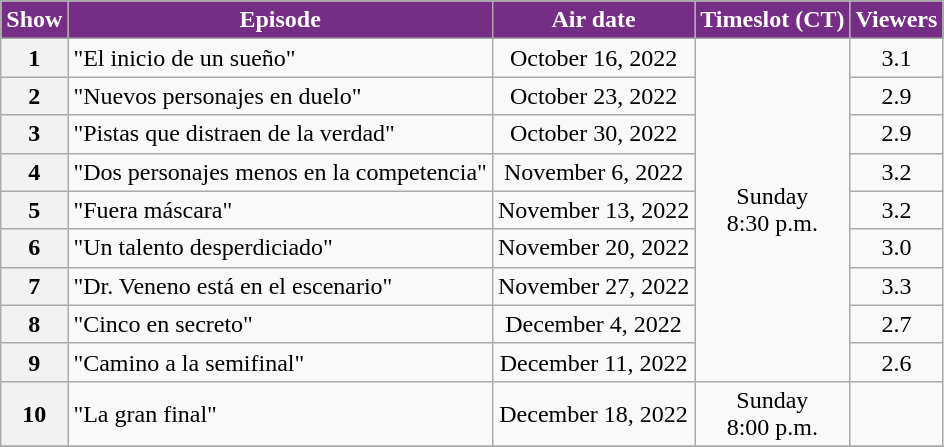<table class="wikitable" style="text-align:center">
<tr>
<th style="background:#762D86; color:white;">Show</th>
<th style="background:#762D86; color:white;">Episode</th>
<th style="background:#762D86; color:white;">Air date</th>
<th style="background:#762D86; color:white;">Timeslot (CT)</th>
<th style="background:#762D86; color:white;">Viewers<br></th>
</tr>
<tr>
<th>1</th>
<td style="text-align:left;">"El inicio de un sueño"</td>
<td>October 16, 2022</td>
<td rowspan="9">Sunday <br> 8:30 p.m.</td>
<td>3.1</td>
</tr>
<tr>
<th>2</th>
<td style="text-align:left;">"Nuevos personajes en duelo"</td>
<td>October 23, 2022</td>
<td>2.9</td>
</tr>
<tr>
<th>3</th>
<td style="text-align:left;">"Pistas que distraen de la verdad"</td>
<td>October 30, 2022</td>
<td>2.9</td>
</tr>
<tr>
<th>4</th>
<td style="text-align:left;">"Dos personajes menos en la competencia"</td>
<td>November 6, 2022</td>
<td>3.2</td>
</tr>
<tr>
<th>5</th>
<td style="text-align:left;">"Fuera máscara"</td>
<td>November 13, 2022</td>
<td>3.2</td>
</tr>
<tr>
<th>6</th>
<td style="text-align:left;">"Un talento desperdiciado"</td>
<td>November 20, 2022</td>
<td>3.0</td>
</tr>
<tr>
<th>7</th>
<td style="text-align:left;">"Dr. Veneno está en el escenario"</td>
<td>November 27, 2022</td>
<td>3.3</td>
</tr>
<tr>
<th>8</th>
<td style="text-align:left;">"Cinco en secreto"</td>
<td>December 4, 2022</td>
<td>2.7</td>
</tr>
<tr>
<th>9</th>
<td style="text-align:left;">"Camino a la semifinal"</td>
<td>December 11, 2022</td>
<td>2.6</td>
</tr>
<tr>
<th>10</th>
<td style="text-align:left;">"La gran final"</td>
<td>December 18, 2022</td>
<td>Sunday <br> 8:00 p.m.</td>
<td></td>
</tr>
<tr>
</tr>
</table>
